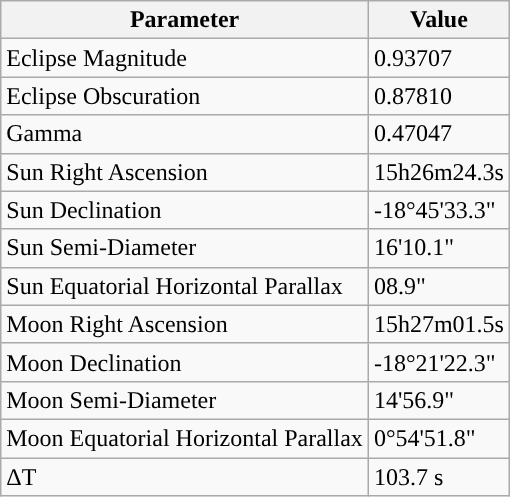<table class="wikitable">
<tr>
<th>Parameter</th>
<th>Value</th>
</tr>
<tr>
<td>Eclipse Magnitude</td>
<td>0.93707</td>
</tr>
<tr>
<td>Eclipse Obscuration</td>
<td>0.87810</td>
</tr>
<tr>
<td>Gamma</td>
<td>0.47047</td>
</tr>
<tr>
<td>Sun Right Ascension</td>
<td>15h26m24.3s</td>
</tr>
<tr>
<td>Sun Declination</td>
<td>-18°45'33.3"</td>
</tr>
<tr>
<td>Sun Semi-Diameter</td>
<td>16'10.1"</td>
</tr>
<tr>
<td>Sun Equatorial Horizontal Parallax</td>
<td>08.9"</td>
</tr>
<tr>
<td>Moon Right Ascension</td>
<td>15h27m01.5s</td>
</tr>
<tr>
<td>Moon Declination</td>
<td>-18°21'22.3"</td>
</tr>
<tr>
<td>Moon Semi-Diameter</td>
<td>14'56.9"</td>
</tr>
<tr>
<td>Moon Equatorial Horizontal Parallax</td>
<td>0°54'51.8"</td>
</tr>
<tr>
<td>ΔT</td>
<td>103.7 s</td>
</tr>
</table>
